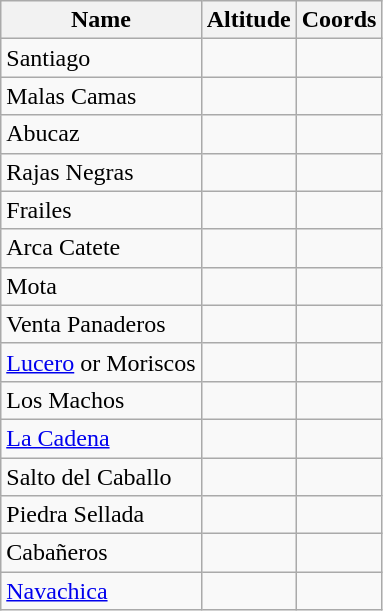<table class = "wikitable sortable">
<tr>
<th>Name</th>
<th>Altitude</th>
<th>Coords</th>
</tr>
<tr>
<td>Santiago</td>
<td></td>
<td></td>
</tr>
<tr>
<td>Malas Camas</td>
<td></td>
<td></td>
</tr>
<tr>
<td>Abucaz</td>
<td></td>
<td></td>
</tr>
<tr>
<td>Rajas Negras</td>
<td></td>
<td></td>
</tr>
<tr>
<td>Frailes</td>
<td></td>
<td></td>
</tr>
<tr>
<td>Arca Catete</td>
<td></td>
<td></td>
</tr>
<tr>
<td>Mota</td>
<td></td>
<td></td>
</tr>
<tr>
<td>Venta Panaderos</td>
<td></td>
<td></td>
</tr>
<tr>
<td><a href='#'>Lucero</a> or Moriscos</td>
<td></td>
<td></td>
</tr>
<tr>
<td>Los Machos</td>
<td></td>
<td></td>
</tr>
<tr>
<td><a href='#'>La Cadena</a></td>
<td></td>
<td></td>
</tr>
<tr>
<td>Salto del Caballo</td>
<td></td>
<td></td>
</tr>
<tr>
<td>Piedra Sellada</td>
<td></td>
<td></td>
</tr>
<tr>
<td>Cabañeros</td>
<td></td>
<td></td>
</tr>
<tr>
<td><a href='#'>Navachica</a></td>
<td></td>
<td></td>
</tr>
</table>
